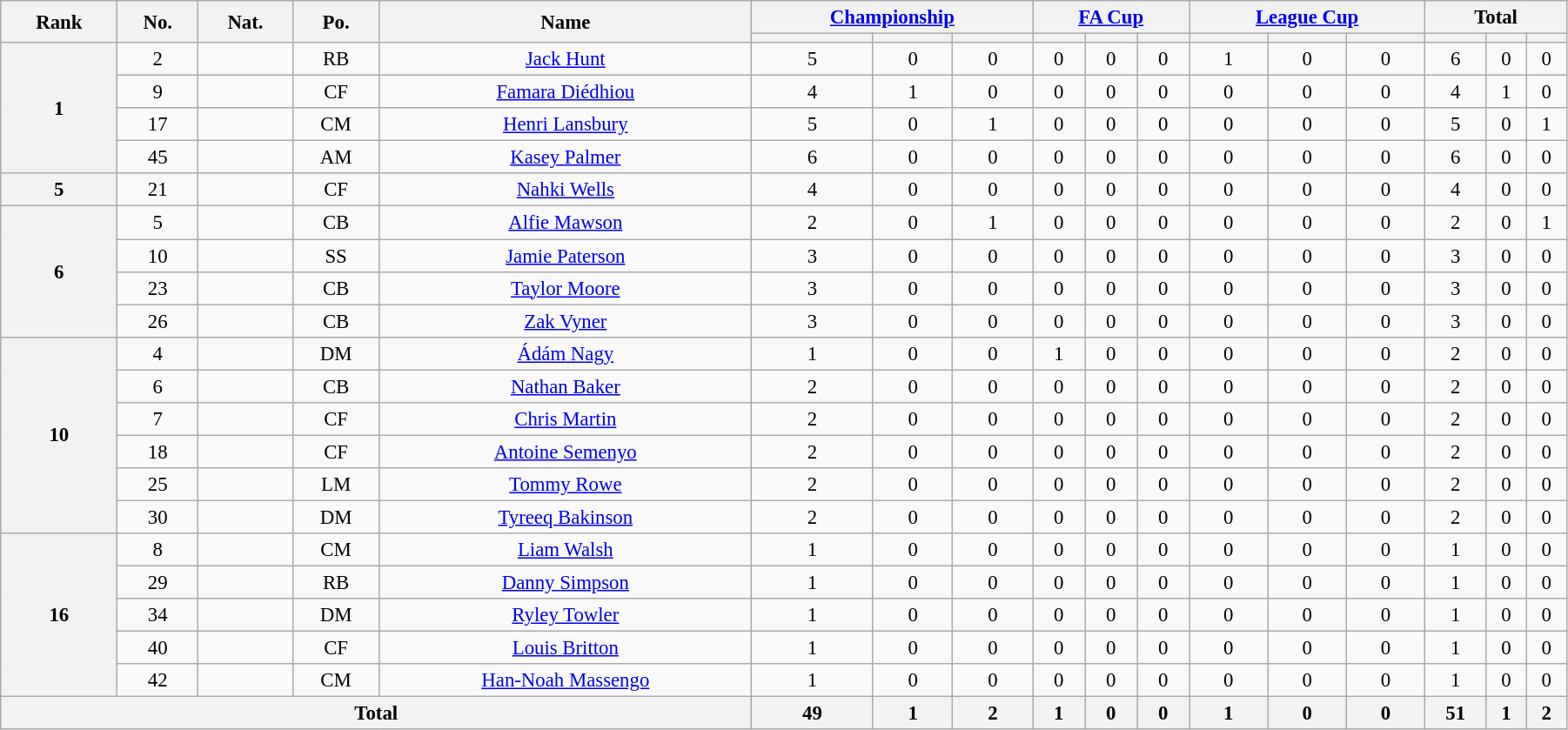<table class="wikitable" style="text-align:center; font-size:95%; width:95%;">
<tr>
<th rowspan=2>Rank</th>
<th rowspan=2>No.</th>
<th rowspan=2>Nat.</th>
<th rowspan=2>Po.</th>
<th rowspan=2>Name</th>
<th colspan=3><a href='#'>Championship</a></th>
<th colspan=3><a href='#'>FA Cup</a></th>
<th colspan=3><a href='#'>League Cup</a></th>
<th colspan=3>Total</th>
</tr>
<tr>
<th></th>
<th></th>
<th></th>
<th></th>
<th></th>
<th></th>
<th></th>
<th></th>
<th></th>
<th></th>
<th></th>
<th></th>
</tr>
<tr>
<th rowspan=4>1</th>
<td>2</td>
<td></td>
<td>RB</td>
<td><a href='#'>Jack Hunt</a></td>
<td>5</td>
<td>0</td>
<td>0</td>
<td>0</td>
<td>0</td>
<td>0</td>
<td>1</td>
<td>0</td>
<td>0</td>
<td>6</td>
<td>0</td>
<td>0</td>
</tr>
<tr>
<td>9</td>
<td></td>
<td>CF</td>
<td><a href='#'>Famara Diédhiou</a></td>
<td>4</td>
<td>1</td>
<td>0</td>
<td>0</td>
<td>0</td>
<td>0</td>
<td>0</td>
<td>0</td>
<td>0</td>
<td>4</td>
<td>1</td>
<td>0</td>
</tr>
<tr>
<td>17</td>
<td></td>
<td>CM</td>
<td><a href='#'>Henri Lansbury</a></td>
<td>5</td>
<td>0</td>
<td>1</td>
<td>0</td>
<td>0</td>
<td>0</td>
<td>0</td>
<td>0</td>
<td>0</td>
<td>5</td>
<td>0</td>
<td>1</td>
</tr>
<tr>
<td>45</td>
<td></td>
<td>AM</td>
<td><a href='#'>Kasey Palmer</a></td>
<td>6</td>
<td>0</td>
<td>0</td>
<td>0</td>
<td>0</td>
<td>0</td>
<td>0</td>
<td>0</td>
<td>0</td>
<td>6</td>
<td>0</td>
<td>0</td>
</tr>
<tr>
<th rowspan=1>5</th>
<td>21</td>
<td></td>
<td>CF</td>
<td><a href='#'>Nahki Wells</a></td>
<td>4</td>
<td>0</td>
<td>0</td>
<td>0</td>
<td>0</td>
<td>0</td>
<td>0</td>
<td>0</td>
<td>0</td>
<td>4</td>
<td>0</td>
<td>0</td>
</tr>
<tr>
<th rowspan=4>6</th>
<td>5</td>
<td></td>
<td>CB</td>
<td><a href='#'>Alfie Mawson</a></td>
<td>2</td>
<td>0</td>
<td>1</td>
<td>0</td>
<td>0</td>
<td>0</td>
<td>0</td>
<td>0</td>
<td>0</td>
<td>2</td>
<td>0</td>
<td>1</td>
</tr>
<tr>
<td>10</td>
<td></td>
<td>SS</td>
<td><a href='#'>Jamie Paterson</a></td>
<td>3</td>
<td>0</td>
<td>0</td>
<td>0</td>
<td>0</td>
<td>0</td>
<td>0</td>
<td>0</td>
<td>0</td>
<td>3</td>
<td>0</td>
<td>0</td>
</tr>
<tr>
<td>23</td>
<td></td>
<td>CB</td>
<td><a href='#'>Taylor Moore</a></td>
<td>3</td>
<td>0</td>
<td>0</td>
<td>0</td>
<td>0</td>
<td>0</td>
<td>0</td>
<td>0</td>
<td>0</td>
<td>3</td>
<td>0</td>
<td>0</td>
</tr>
<tr>
<td>26</td>
<td></td>
<td>CB</td>
<td><a href='#'>Zak Vyner</a></td>
<td>3</td>
<td>0</td>
<td>0</td>
<td>0</td>
<td>0</td>
<td>0</td>
<td>0</td>
<td>0</td>
<td>0</td>
<td>3</td>
<td>0</td>
<td>0</td>
</tr>
<tr>
<th rowspan=6>10</th>
<td>4</td>
<td></td>
<td>DM</td>
<td><a href='#'>Ádám Nagy</a></td>
<td>1</td>
<td>0</td>
<td>0</td>
<td>1</td>
<td>0</td>
<td>0</td>
<td>0</td>
<td>0</td>
<td>0</td>
<td>2</td>
<td>0</td>
<td>0</td>
</tr>
<tr>
<td>6</td>
<td></td>
<td>CB</td>
<td><a href='#'>Nathan Baker</a></td>
<td>2</td>
<td>0</td>
<td>0</td>
<td>0</td>
<td>0</td>
<td>0</td>
<td>0</td>
<td>0</td>
<td>0</td>
<td>2</td>
<td>0</td>
<td>0</td>
</tr>
<tr>
<td>7</td>
<td></td>
<td>CF</td>
<td><a href='#'>Chris Martin</a></td>
<td>2</td>
<td>0</td>
<td>0</td>
<td>0</td>
<td>0</td>
<td>0</td>
<td>0</td>
<td>0</td>
<td>0</td>
<td>2</td>
<td>0</td>
<td>0</td>
</tr>
<tr>
<td>18</td>
<td></td>
<td>CF</td>
<td><a href='#'>Antoine Semenyo</a></td>
<td>2</td>
<td>0</td>
<td>0</td>
<td>0</td>
<td>0</td>
<td>0</td>
<td>0</td>
<td>0</td>
<td>0</td>
<td>2</td>
<td>0</td>
<td>0</td>
</tr>
<tr>
<td>25</td>
<td></td>
<td>LM</td>
<td><a href='#'>Tommy Rowe</a></td>
<td>2</td>
<td>0</td>
<td>0</td>
<td>0</td>
<td>0</td>
<td>0</td>
<td>0</td>
<td>0</td>
<td>0</td>
<td>2</td>
<td>0</td>
<td>0</td>
</tr>
<tr>
<td>30</td>
<td></td>
<td>DM</td>
<td><a href='#'>Tyreeq Bakinson</a></td>
<td>2</td>
<td>0</td>
<td>0</td>
<td>0</td>
<td>0</td>
<td>0</td>
<td>0</td>
<td>0</td>
<td>0</td>
<td>2</td>
<td>0</td>
<td>0</td>
</tr>
<tr>
<th rowspan=5>16</th>
<td>8</td>
<td></td>
<td>CM</td>
<td><a href='#'>Liam Walsh</a></td>
<td>1</td>
<td>0</td>
<td>0</td>
<td>0</td>
<td>0</td>
<td>0</td>
<td>0</td>
<td>0</td>
<td>0</td>
<td>1</td>
<td>0</td>
<td>0</td>
</tr>
<tr>
<td>29</td>
<td></td>
<td>RB</td>
<td><a href='#'>Danny Simpson</a></td>
<td>1</td>
<td>0</td>
<td>0</td>
<td>0</td>
<td>0</td>
<td>0</td>
<td>0</td>
<td>0</td>
<td>0</td>
<td>1</td>
<td>0</td>
<td>0</td>
</tr>
<tr>
<td>34</td>
<td></td>
<td>DM</td>
<td><a href='#'>Ryley Towler</a></td>
<td>1</td>
<td>0</td>
<td>0</td>
<td>0</td>
<td>0</td>
<td>0</td>
<td>0</td>
<td>0</td>
<td>0</td>
<td>1</td>
<td>0</td>
<td>0</td>
</tr>
<tr>
<td>40</td>
<td></td>
<td>CF</td>
<td><a href='#'>Louis Britton</a></td>
<td>1</td>
<td>0</td>
<td>0</td>
<td>0</td>
<td>0</td>
<td>0</td>
<td>0</td>
<td>0</td>
<td>0</td>
<td>1</td>
<td>0</td>
<td>0</td>
</tr>
<tr>
<td>42</td>
<td></td>
<td>CM</td>
<td><a href='#'>Han-Noah Massengo</a></td>
<td>1</td>
<td>0</td>
<td>0</td>
<td>0</td>
<td>0</td>
<td>0</td>
<td>0</td>
<td>0</td>
<td>0</td>
<td>1</td>
<td>0</td>
<td>0</td>
</tr>
<tr>
<th colspan=5>Total</th>
<th>49</th>
<th>1</th>
<th>2</th>
<th>1</th>
<th>0</th>
<th>0</th>
<th>1</th>
<th>0</th>
<th>0</th>
<th>51</th>
<th>1</th>
<th>2</th>
</tr>
</table>
